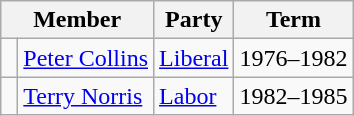<table class="wikitable">
<tr>
<th colspan="2">Member</th>
<th>Party</th>
<th>Term</th>
</tr>
<tr>
<td> </td>
<td><a href='#'>Peter Collins</a></td>
<td><a href='#'>Liberal</a></td>
<td>1976–1982</td>
</tr>
<tr>
<td> </td>
<td><a href='#'>Terry Norris</a></td>
<td><a href='#'>Labor</a></td>
<td>1982–1985</td>
</tr>
</table>
